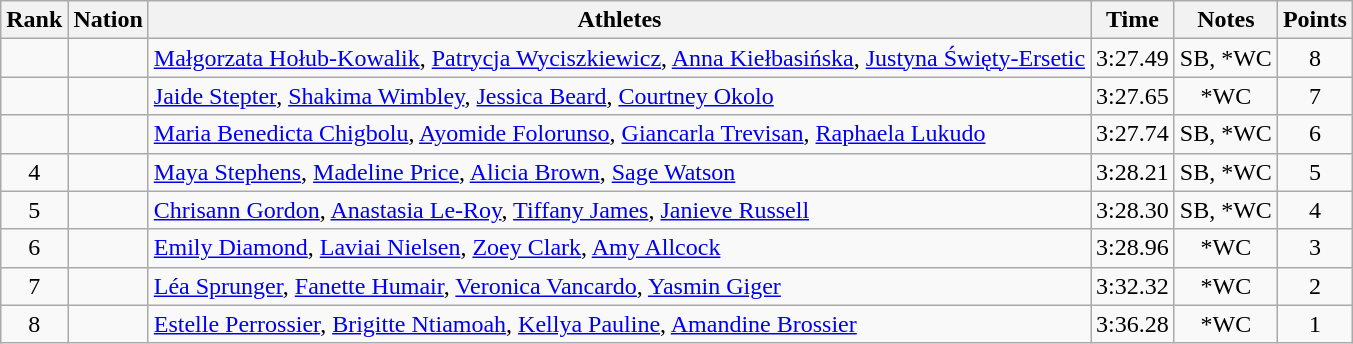<table class="wikitable sortable" style="text-align:center">
<tr>
<th>Rank</th>
<th>Nation</th>
<th>Athletes</th>
<th>Time</th>
<th>Notes</th>
<th>Points</th>
</tr>
<tr>
<td></td>
<td align=left></td>
<td align=left><a href='#'>Małgorzata Hołub-Kowalik</a>, <a href='#'>Patrycja Wyciszkiewicz</a>, <a href='#'>Anna Kiełbasińska</a>, <a href='#'>Justyna Święty-Ersetic</a></td>
<td>3:27.49</td>
<td>SB, *WC</td>
<td>8</td>
</tr>
<tr>
<td></td>
<td align=left></td>
<td align=left><a href='#'>Jaide Stepter</a>, <a href='#'>Shakima Wimbley</a>, <a href='#'>Jessica Beard</a>, <a href='#'>Courtney Okolo</a></td>
<td>3:27.65</td>
<td>*WC</td>
<td>7</td>
</tr>
<tr>
<td></td>
<td align=left></td>
<td align=left><a href='#'>Maria Benedicta Chigbolu</a>, <a href='#'>Ayomide Folorunso</a>, <a href='#'>Giancarla Trevisan</a>, <a href='#'>Raphaela Lukudo</a></td>
<td>3:27.74</td>
<td>SB, *WC</td>
<td>6</td>
</tr>
<tr>
<td>4</td>
<td align=left></td>
<td align=left><a href='#'>Maya Stephens</a>, <a href='#'>Madeline Price</a>, <a href='#'>Alicia Brown</a>, <a href='#'>Sage Watson</a></td>
<td>3:28.21</td>
<td>SB, *WC</td>
<td>5</td>
</tr>
<tr>
<td>5</td>
<td align=left></td>
<td align=left><a href='#'>Chrisann Gordon</a>, <a href='#'>Anastasia Le-Roy</a>, <a href='#'>Tiffany James</a>, <a href='#'>Janieve Russell</a></td>
<td>3:28.30</td>
<td>SB, *WC</td>
<td>4</td>
</tr>
<tr>
<td>6</td>
<td align=left></td>
<td align=left><a href='#'>Emily Diamond</a>, <a href='#'>Laviai Nielsen</a>, <a href='#'>Zoey Clark</a>, <a href='#'>Amy Allcock</a></td>
<td>3:28.96</td>
<td>*WC</td>
<td>3</td>
</tr>
<tr>
<td>7</td>
<td align=left></td>
<td align=left><a href='#'>Léa Sprunger</a>, <a href='#'>Fanette Humair</a>, <a href='#'>Veronica Vancardo</a>, <a href='#'>Yasmin Giger</a></td>
<td>3:32.32</td>
<td>*WC</td>
<td>2</td>
</tr>
<tr>
<td>8</td>
<td align=left></td>
<td align=left><a href='#'>Estelle Perrossier</a>, <a href='#'>Brigitte Ntiamoah</a>, <a href='#'>Kellya Pauline</a>, <a href='#'>Amandine Brossier</a></td>
<td>3:36.28</td>
<td>*WC</td>
<td>1</td>
</tr>
</table>
